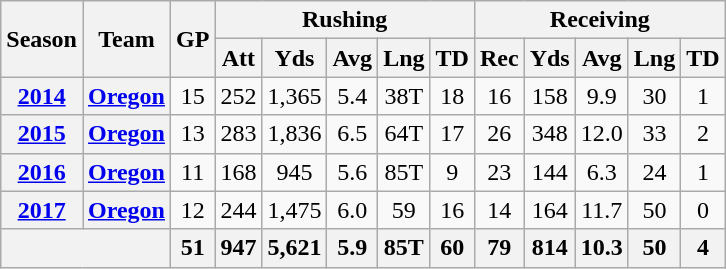<table class="wikitable" style="text-align:center;">
<tr>
<th rowspan="2">Season</th>
<th rowspan="2">Team</th>
<th rowspan="2">GP</th>
<th colspan="5">Rushing</th>
<th colspan="5">Receiving</th>
</tr>
<tr>
<th>Att</th>
<th>Yds</th>
<th>Avg</th>
<th>Lng</th>
<th>TD</th>
<th>Rec</th>
<th>Yds</th>
<th>Avg</th>
<th>Lng</th>
<th>TD</th>
</tr>
<tr>
<th><a href='#'>2014</a></th>
<th><a href='#'>Oregon</a></th>
<td>15</td>
<td>252</td>
<td>1,365</td>
<td>5.4</td>
<td>38T</td>
<td>18</td>
<td>16</td>
<td>158</td>
<td>9.9</td>
<td>30</td>
<td>1</td>
</tr>
<tr>
<th><a href='#'>2015</a></th>
<th><a href='#'>Oregon</a></th>
<td>13</td>
<td>283</td>
<td>1,836</td>
<td>6.5</td>
<td>64T</td>
<td>17</td>
<td>26</td>
<td>348</td>
<td>12.0</td>
<td>33</td>
<td>2</td>
</tr>
<tr>
<th><a href='#'>2016</a></th>
<th><a href='#'>Oregon</a></th>
<td>11</td>
<td>168</td>
<td>945</td>
<td>5.6</td>
<td>85T</td>
<td>9</td>
<td>23</td>
<td>144</td>
<td>6.3</td>
<td>24</td>
<td>1</td>
</tr>
<tr>
<th><a href='#'>2017</a></th>
<th><a href='#'>Oregon</a></th>
<td>12</td>
<td>244</td>
<td>1,475</td>
<td>6.0</td>
<td>59</td>
<td>16</td>
<td>14</td>
<td>164</td>
<td>11.7</td>
<td>50</td>
<td>0</td>
</tr>
<tr>
<th colspan="2"></th>
<th>51</th>
<th>947</th>
<th>5,621</th>
<th>5.9</th>
<th>85T</th>
<th>60</th>
<th>79</th>
<th>814</th>
<th>10.3</th>
<th>50</th>
<th>4</th>
</tr>
</table>
